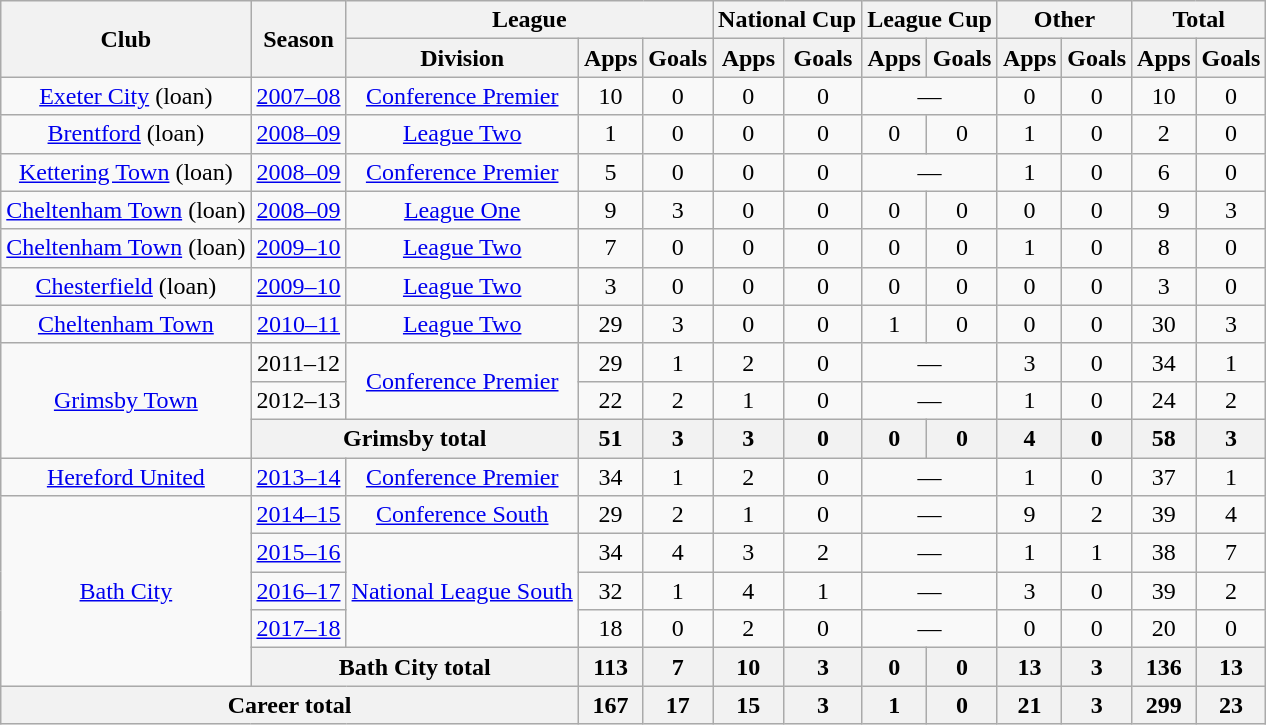<table class="wikitable" style="text-align: center">
<tr>
<th rowspan="2">Club</th>
<th rowspan="2">Season</th>
<th colspan="3">League</th>
<th colspan="2">National Cup</th>
<th colspan="2">League Cup</th>
<th colspan="2">Other</th>
<th colspan="2">Total</th>
</tr>
<tr>
<th>Division</th>
<th>Apps</th>
<th>Goals</th>
<th>Apps</th>
<th>Goals</th>
<th>Apps</th>
<th>Goals</th>
<th>Apps</th>
<th>Goals</th>
<th>Apps</th>
<th>Goals</th>
</tr>
<tr>
<td><a href='#'>Exeter City</a> (loan)</td>
<td><a href='#'>2007–08</a></td>
<td><a href='#'>Conference Premier</a></td>
<td>10</td>
<td>0</td>
<td>0</td>
<td>0</td>
<td colspan="2">—</td>
<td>0</td>
<td>0</td>
<td>10</td>
<td>0</td>
</tr>
<tr>
<td><a href='#'>Brentford</a> (loan)</td>
<td><a href='#'>2008–09</a></td>
<td><a href='#'>League Two</a></td>
<td>1</td>
<td>0</td>
<td>0</td>
<td>0</td>
<td>0</td>
<td>0</td>
<td>1</td>
<td>0</td>
<td>2</td>
<td>0</td>
</tr>
<tr>
<td><a href='#'>Kettering Town</a> (loan)</td>
<td><a href='#'>2008–09</a></td>
<td><a href='#'>Conference Premier</a></td>
<td>5</td>
<td>0</td>
<td>0</td>
<td>0</td>
<td colspan="2">—</td>
<td>1</td>
<td>0</td>
<td>6</td>
<td>0</td>
</tr>
<tr>
<td><a href='#'>Cheltenham Town</a> (loan)</td>
<td><a href='#'>2008–09</a></td>
<td><a href='#'>League One</a></td>
<td>9</td>
<td>3</td>
<td>0</td>
<td>0</td>
<td>0</td>
<td>0</td>
<td>0</td>
<td>0</td>
<td>9</td>
<td>3</td>
</tr>
<tr>
<td><a href='#'>Cheltenham Town</a> (loan)</td>
<td><a href='#'>2009–10</a></td>
<td><a href='#'>League Two</a></td>
<td>7</td>
<td>0</td>
<td>0</td>
<td>0</td>
<td>0</td>
<td>0</td>
<td>1</td>
<td>0</td>
<td>8</td>
<td>0</td>
</tr>
<tr>
<td><a href='#'>Chesterfield</a> (loan)</td>
<td><a href='#'>2009–10</a></td>
<td><a href='#'>League Two</a></td>
<td>3</td>
<td>0</td>
<td>0</td>
<td>0</td>
<td>0</td>
<td>0</td>
<td>0</td>
<td>0</td>
<td>3</td>
<td>0</td>
</tr>
<tr>
<td><a href='#'>Cheltenham Town</a></td>
<td><a href='#'>2010–11</a></td>
<td><a href='#'>League Two</a></td>
<td>29</td>
<td>3</td>
<td>0</td>
<td>0</td>
<td>1</td>
<td>0</td>
<td>0</td>
<td>0</td>
<td>30</td>
<td>3</td>
</tr>
<tr>
<td rowspan="3"><a href='#'>Grimsby Town</a></td>
<td>2011–12</td>
<td rowspan="2"><a href='#'>Conference Premier</a></td>
<td>29</td>
<td>1</td>
<td>2</td>
<td>0</td>
<td colspan="2">—</td>
<td>3</td>
<td>0</td>
<td>34</td>
<td>1</td>
</tr>
<tr>
<td>2012–13</td>
<td>22</td>
<td>2</td>
<td>1</td>
<td>0</td>
<td colspan="2">—</td>
<td>1</td>
<td>0</td>
<td>24</td>
<td>2</td>
</tr>
<tr>
<th colspan="2">Grimsby total</th>
<th>51</th>
<th>3</th>
<th>3</th>
<th>0</th>
<th>0</th>
<th>0</th>
<th>4</th>
<th>0</th>
<th>58</th>
<th>3</th>
</tr>
<tr>
<td><a href='#'>Hereford United</a></td>
<td><a href='#'>2013–14</a></td>
<td><a href='#'>Conference Premier</a></td>
<td>34</td>
<td>1</td>
<td>2</td>
<td>0</td>
<td colspan="2">—</td>
<td>1</td>
<td>0</td>
<td>37</td>
<td>1</td>
</tr>
<tr>
<td rowspan="5"><a href='#'>Bath City</a></td>
<td><a href='#'>2014–15</a></td>
<td><a href='#'>Conference South</a></td>
<td>29</td>
<td>2</td>
<td>1</td>
<td>0</td>
<td colspan="2">—</td>
<td>9</td>
<td>2</td>
<td>39</td>
<td>4</td>
</tr>
<tr>
<td><a href='#'>2015–16</a></td>
<td rowspan="3"><a href='#'>National League South</a></td>
<td>34</td>
<td>4</td>
<td>3</td>
<td>2</td>
<td colspan="2">—</td>
<td>1</td>
<td>1</td>
<td>38</td>
<td>7</td>
</tr>
<tr>
<td><a href='#'>2016–17</a></td>
<td>32</td>
<td>1</td>
<td>4</td>
<td>1</td>
<td colspan="2">—</td>
<td>3</td>
<td>0</td>
<td>39</td>
<td>2</td>
</tr>
<tr>
<td><a href='#'>2017–18</a></td>
<td>18</td>
<td>0</td>
<td>2</td>
<td>0</td>
<td colspan="2">—</td>
<td>0</td>
<td>0</td>
<td>20</td>
<td>0</td>
</tr>
<tr>
<th colspan="2">Bath City total</th>
<th>113</th>
<th>7</th>
<th>10</th>
<th>3</th>
<th>0</th>
<th>0</th>
<th>13</th>
<th>3</th>
<th>136</th>
<th>13</th>
</tr>
<tr>
<th colspan="3">Career total</th>
<th>167</th>
<th>17</th>
<th>15</th>
<th>3</th>
<th>1</th>
<th>0</th>
<th>21</th>
<th>3</th>
<th>299</th>
<th>23</th>
</tr>
</table>
